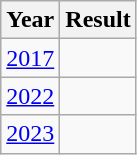<table class="wikitable" style="text-align:center">
<tr>
<th>Year</th>
<th>Result</th>
</tr>
<tr>
<td><a href='#'>2017</a></td>
<td></td>
</tr>
<tr>
<td><a href='#'>2022</a></td>
<td></td>
</tr>
<tr>
<td><a href='#'>2023</a></td>
<td></td>
</tr>
</table>
